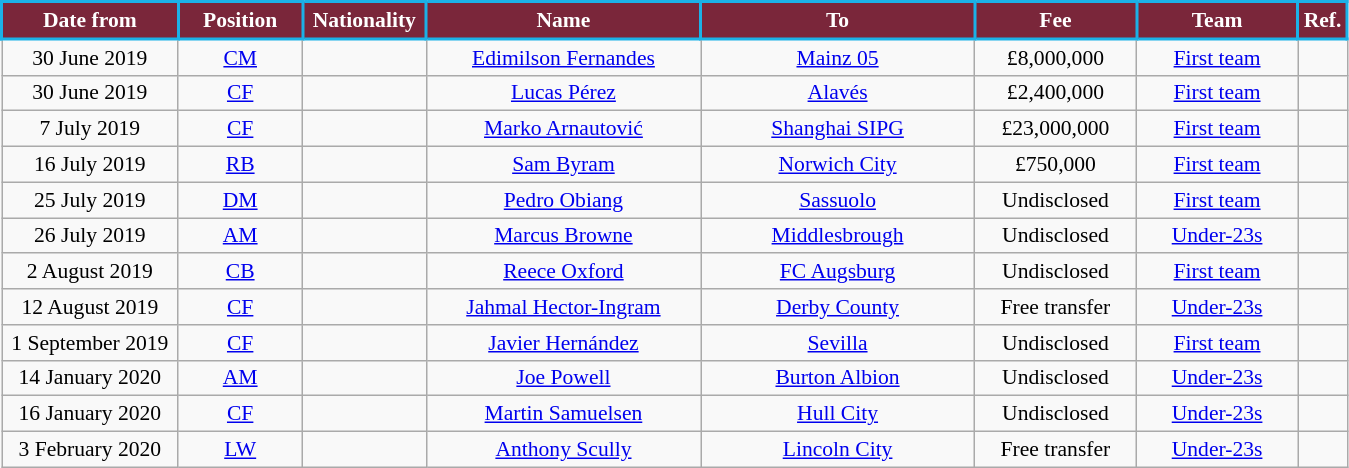<table class="wikitable"  style="text-align:center; font-size:90%; ">
<tr>
<th style="background:#7A263A;;color:white;border:2px solid #1BB1E7; width:110px;">Date from</th>
<th style="background:#7A263A;;color:white;border:2px solid #1BB1E7; width:75px;">Position</th>
<th style="background:#7A263A;;color:white;border:2px solid #1BB1E7; width:75px;">Nationality</th>
<th style="background:#7A263A;;color:white;border:2px solid #1BB1E7; width:175px;">Name</th>
<th style="background:#7A263A;;color:white;border:2px solid #1BB1E7; width:175px;">To</th>
<th style="background:#7A263A;;color:white;border:2px solid #1BB1E7; width:100px;">Fee</th>
<th style="background:#7A263A;;color:white;border:2px solid #1BB1E7; width:100px;">Team</th>
<th style="background:#7A263A;;color:white;border:2px solid #1BB1E7; width:25px;">Ref.</th>
</tr>
<tr>
<td>30 June 2019</td>
<td><a href='#'>CM</a></td>
<td></td>
<td><a href='#'>Edimilson Fernandes</a></td>
<td> <a href='#'>Mainz 05</a></td>
<td>£8,000,000</td>
<td><a href='#'>First team</a></td>
<td></td>
</tr>
<tr>
<td>30 June 2019</td>
<td><a href='#'>CF</a></td>
<td></td>
<td><a href='#'>Lucas Pérez</a></td>
<td> <a href='#'>Alavés</a></td>
<td>£2,400,000</td>
<td><a href='#'>First team</a></td>
<td></td>
</tr>
<tr>
<td>7 July 2019</td>
<td><a href='#'>CF</a></td>
<td></td>
<td><a href='#'>Marko Arnautović</a></td>
<td> <a href='#'>Shanghai SIPG</a></td>
<td>£23,000,000</td>
<td><a href='#'>First team</a></td>
<td></td>
</tr>
<tr>
<td>16 July 2019</td>
<td><a href='#'>RB</a></td>
<td></td>
<td><a href='#'>Sam Byram</a></td>
<td> <a href='#'>Norwich City</a></td>
<td>£750,000</td>
<td><a href='#'>First team</a></td>
<td></td>
</tr>
<tr>
<td>25 July 2019</td>
<td><a href='#'>DM</a></td>
<td></td>
<td><a href='#'>Pedro Obiang</a></td>
<td> <a href='#'>Sassuolo</a></td>
<td>Undisclosed</td>
<td><a href='#'>First team</a></td>
<td></td>
</tr>
<tr>
<td>26 July 2019</td>
<td><a href='#'>AM</a></td>
<td></td>
<td><a href='#'>Marcus Browne</a></td>
<td> <a href='#'>Middlesbrough</a></td>
<td>Undisclosed</td>
<td><a href='#'>Under-23s</a></td>
<td></td>
</tr>
<tr>
<td>2 August 2019</td>
<td><a href='#'>CB</a></td>
<td></td>
<td><a href='#'>Reece Oxford</a></td>
<td> <a href='#'>FC Augsburg</a></td>
<td>Undisclosed</td>
<td><a href='#'>First team</a></td>
<td></td>
</tr>
<tr>
<td>12 August 2019</td>
<td><a href='#'>CF</a></td>
<td></td>
<td><a href='#'>Jahmal Hector-Ingram</a></td>
<td> <a href='#'>Derby County</a></td>
<td>Free transfer</td>
<td><a href='#'>Under-23s</a></td>
<td></td>
</tr>
<tr>
<td>1 September 2019</td>
<td><a href='#'>CF</a></td>
<td></td>
<td><a href='#'>Javier Hernández</a></td>
<td> <a href='#'>Sevilla</a></td>
<td>Undisclosed</td>
<td><a href='#'>First team</a></td>
<td></td>
</tr>
<tr>
<td>14 January 2020</td>
<td><a href='#'>AM</a></td>
<td></td>
<td><a href='#'>Joe Powell</a></td>
<td> <a href='#'>Burton Albion</a></td>
<td>Undisclosed</td>
<td><a href='#'>Under-23s</a></td>
<td></td>
</tr>
<tr>
<td>16 January 2020</td>
<td><a href='#'>CF</a></td>
<td></td>
<td><a href='#'>Martin Samuelsen</a></td>
<td> <a href='#'>Hull City</a></td>
<td>Undisclosed</td>
<td><a href='#'>Under-23s</a></td>
<td></td>
</tr>
<tr>
<td>3 February 2020</td>
<td><a href='#'>LW</a></td>
<td></td>
<td><a href='#'>Anthony Scully</a></td>
<td> <a href='#'>Lincoln City</a></td>
<td>Free transfer</td>
<td><a href='#'>Under-23s</a></td>
<td></td>
</tr>
</table>
